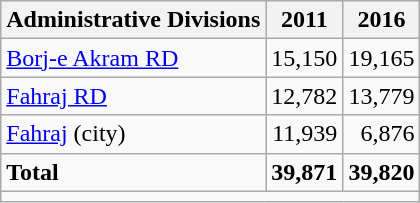<table class="wikitable">
<tr>
<th>Administrative Divisions</th>
<th>2011</th>
<th>2016</th>
</tr>
<tr>
<td><a href='#'>Borj-e Akram RD</a></td>
<td style="text-align: right;">15,150</td>
<td style="text-align: right;">19,165</td>
</tr>
<tr>
<td><a href='#'>Fahraj RD</a></td>
<td style="text-align: right;">12,782</td>
<td style="text-align: right;">13,779</td>
</tr>
<tr>
<td><a href='#'>Fahraj</a> (city)</td>
<td style="text-align: right;">11,939</td>
<td style="text-align: right;">6,876</td>
</tr>
<tr>
<td><strong>Total</strong></td>
<td style="text-align: right;"><strong>39,871</strong></td>
<td style="text-align: right;"><strong>39,820</strong></td>
</tr>
<tr>
<td colspan=3></td>
</tr>
</table>
